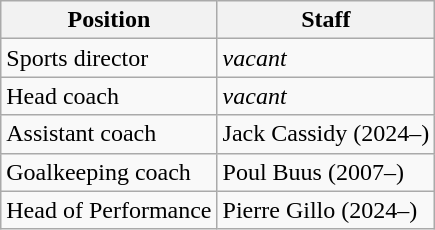<table class=wikitable>
<tr>
<th>Position</th>
<th>Staff</th>
</tr>
<tr>
<td>Sports director</td>
<td><em>vacant</em></td>
</tr>
<tr>
<td>Head coach</td>
<td><em>vacant</em></td>
</tr>
<tr>
<td>Assistant coach</td>
<td>  Jack Cassidy (2024–)</td>
</tr>
<tr>
<td>Goalkeeping coach</td>
<td> Poul Buus (2007–)</td>
</tr>
<tr>
<td>Head of Performance</td>
<td> Pierre Gillo (2024–)</td>
</tr>
</table>
